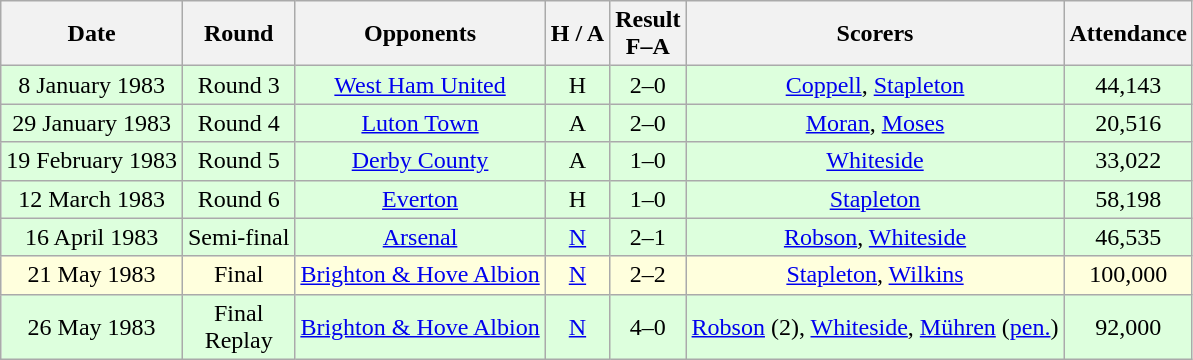<table class="wikitable" style="text-align:center">
<tr>
<th>Date</th>
<th>Round</th>
<th>Opponents</th>
<th>H / A</th>
<th>Result<br>F–A</th>
<th>Scorers</th>
<th>Attendance</th>
</tr>
<tr bgcolor="#ddffdd">
<td>8 January 1983</td>
<td>Round 3</td>
<td><a href='#'>West Ham United</a></td>
<td>H</td>
<td>2–0</td>
<td><a href='#'>Coppell</a>, <a href='#'>Stapleton</a></td>
<td>44,143</td>
</tr>
<tr bgcolor="#ddffdd">
<td>29 January 1983</td>
<td>Round 4</td>
<td><a href='#'>Luton Town</a></td>
<td>A</td>
<td>2–0</td>
<td><a href='#'>Moran</a>, <a href='#'>Moses</a></td>
<td>20,516</td>
</tr>
<tr bgcolor="#ddffdd">
<td>19 February 1983</td>
<td>Round 5</td>
<td><a href='#'>Derby County</a></td>
<td>A</td>
<td>1–0</td>
<td><a href='#'>Whiteside</a></td>
<td>33,022</td>
</tr>
<tr bgcolor="#ddffdd">
<td>12 March 1983</td>
<td>Round 6</td>
<td><a href='#'>Everton</a></td>
<td>H</td>
<td>1–0</td>
<td><a href='#'>Stapleton</a></td>
<td>58,198</td>
</tr>
<tr bgcolor="#ddffdd">
<td>16 April 1983</td>
<td>Semi-final</td>
<td><a href='#'>Arsenal</a></td>
<td><a href='#'>N</a></td>
<td>2–1</td>
<td><a href='#'>Robson</a>, <a href='#'>Whiteside</a></td>
<td>46,535</td>
</tr>
<tr bgcolor="#ffffdd">
<td>21 May 1983</td>
<td>Final</td>
<td><a href='#'>Brighton & Hove Albion</a></td>
<td><a href='#'>N</a></td>
<td>2–2</td>
<td><a href='#'>Stapleton</a>, <a href='#'>Wilkins</a></td>
<td>100,000</td>
</tr>
<tr bgcolor="#ddffdd">
<td>26 May 1983</td>
<td>Final<br>Replay</td>
<td><a href='#'>Brighton & Hove Albion</a></td>
<td><a href='#'>N</a></td>
<td>4–0</td>
<td><a href='#'>Robson</a> (2), <a href='#'>Whiteside</a>, <a href='#'>Mühren</a> (<a href='#'>pen.</a>)</td>
<td>92,000</td>
</tr>
</table>
